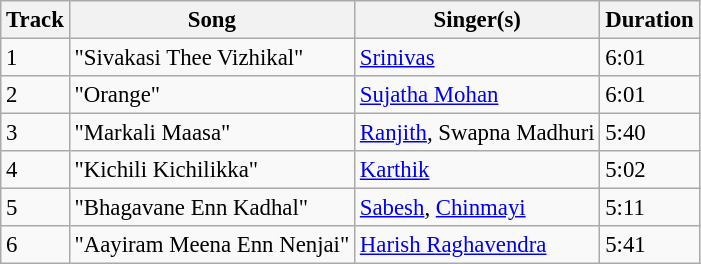<table class="wikitable" style="font-size:95%;">
<tr>
<th>Track</th>
<th>Song</th>
<th>Singer(s)</th>
<th>Duration</th>
</tr>
<tr>
<td>1</td>
<td>"Sivakasi Thee Vizhikal"</td>
<td><a href='#'>Srinivas</a></td>
<td>6:01</td>
</tr>
<tr>
<td>2</td>
<td>"Orange"</td>
<td><a href='#'>Sujatha Mohan</a></td>
<td>6:01</td>
</tr>
<tr>
<td>3</td>
<td>"Markali Maasa"</td>
<td><a href='#'>Ranjith</a>, Swapna Madhuri</td>
<td>5:40</td>
</tr>
<tr>
<td>4</td>
<td>"Kichili Kichilikka"</td>
<td><a href='#'>Karthik</a></td>
<td>5:02</td>
</tr>
<tr>
<td>5</td>
<td>"Bhagavane Enn Kadhal"</td>
<td><a href='#'>Sabesh</a>, <a href='#'>Chinmayi</a></td>
<td>5:11</td>
</tr>
<tr>
<td>6</td>
<td>"Aayiram Meena Enn Nenjai"</td>
<td><a href='#'>Harish Raghavendra</a></td>
<td>5:41</td>
</tr>
</table>
